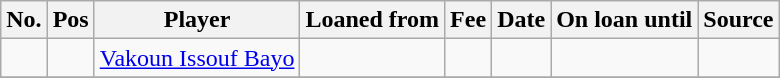<table class="wikitable plainrowheaders sortable">
<tr>
<th>No.</th>
<th>Pos</th>
<th>Player</th>
<th>Loaned from</th>
<th>Fee</th>
<th>Date</th>
<th>On loan until</th>
<th>Source</th>
</tr>
<tr>
<td align=center></td>
<td align=center></td>
<td> <a href='#'>Vakoun Issouf Bayo</a></td>
<td></td>
<td></td>
<td></td>
<td></td>
<td></td>
</tr>
<tr>
</tr>
</table>
